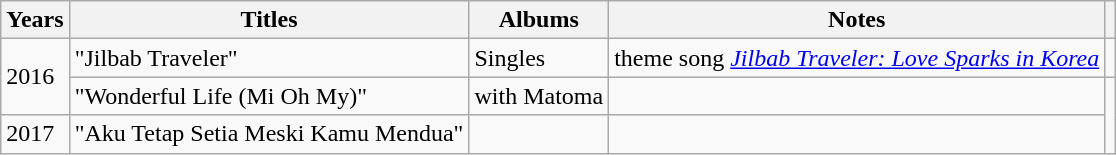<table class="wikitable unsortable">
<tr>
<th>Years</th>
<th>Titles</th>
<th>Albums</th>
<th>Notes</th>
<th></th>
</tr>
<tr>
<td rowspan="2">2016</td>
<td>"Jilbab Traveler"</td>
<td>Singles</td>
<td>theme song <em><a href='#'>Jilbab Traveler: Love Sparks in Korea</a></em></td>
<td align="center"></td>
</tr>
<tr>
<td>"Wonderful Life (Mi Oh My)"</td>
<td>with Matoma</td>
<td align="center"></td>
</tr>
<tr>
<td>2017</td>
<td>"Aku Tetap Setia Meski Kamu Mendua"</td>
<td></td>
<td align="center"></td>
</tr>
</table>
